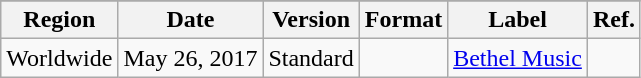<table class="wikitable plainrowheaders">
<tr>
</tr>
<tr>
<th scope="col">Region</th>
<th scope="col">Date</th>
<th scope="col">Version</th>
<th scope="col">Format</th>
<th scope="col">Label</th>
<th scope="col">Ref.</th>
</tr>
<tr>
<td>Worldwide</td>
<td>May 26, 2017</td>
<td>Standard</td>
<td></td>
<td><a href='#'>Bethel Music</a></td>
<td></td>
</tr>
</table>
